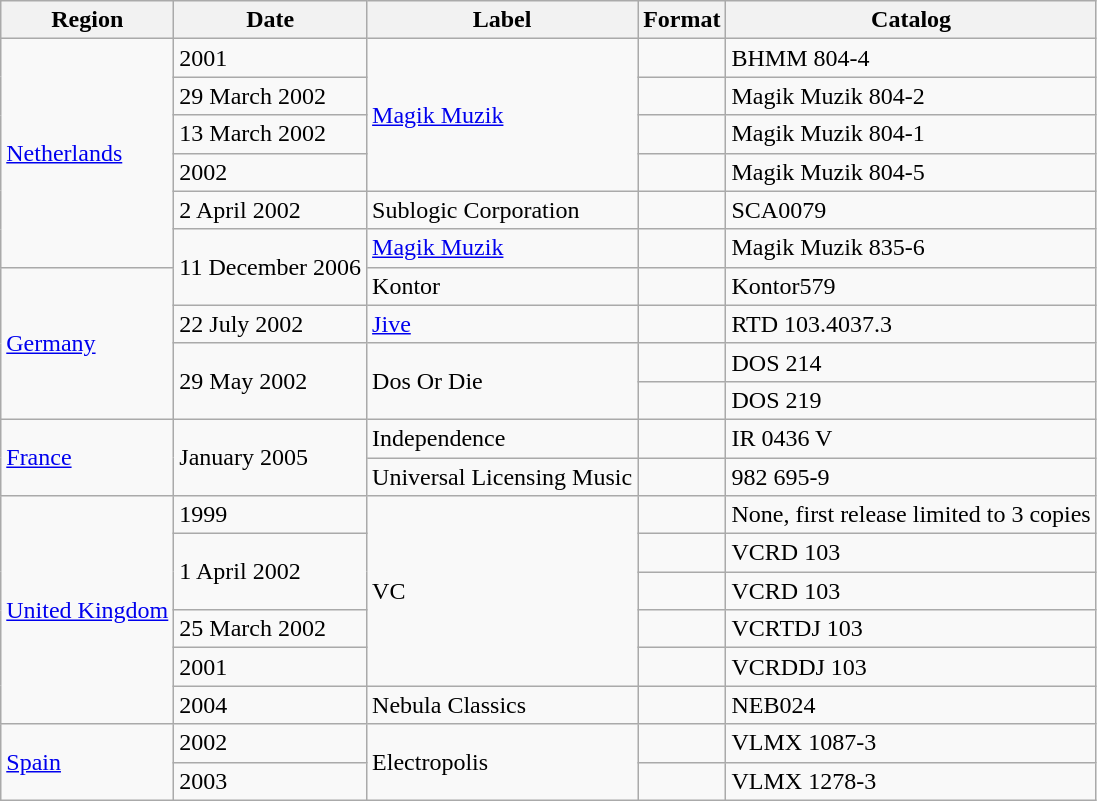<table class="wikitable">
<tr>
<th>Region</th>
<th>Date</th>
<th>Label</th>
<th>Format</th>
<th>Catalog</th>
</tr>
<tr>
<td rowspan="6"><a href='#'>Netherlands</a></td>
<td>2001</td>
<td rowspan="4"><a href='#'>Magik Muzik</a></td>
<td></td>
<td>BHMM 804-4</td>
</tr>
<tr>
<td>29 March 2002</td>
<td></td>
<td>Magik Muzik 804-2</td>
</tr>
<tr>
<td>13 March 2002</td>
<td></td>
<td>Magik Muzik 804-1</td>
</tr>
<tr>
<td>2002</td>
<td></td>
<td>Magik Muzik 804-5</td>
</tr>
<tr>
<td>2 April 2002</td>
<td>Sublogic Corporation</td>
<td></td>
<td>SCA0079</td>
</tr>
<tr>
<td rowspan="2">11 December 2006</td>
<td><a href='#'>Magik Muzik</a></td>
<td></td>
<td>Magik Muzik 835-6</td>
</tr>
<tr>
<td rowspan="4"><a href='#'>Germany</a></td>
<td>Kontor</td>
<td></td>
<td>Kontor579</td>
</tr>
<tr>
<td>22 July 2002</td>
<td><a href='#'>Jive</a></td>
<td></td>
<td>RTD 103.4037.3</td>
</tr>
<tr>
<td rowspan="2">29 May 2002</td>
<td rowspan="2">Dos Or Die</td>
<td></td>
<td>DOS 214</td>
</tr>
<tr>
<td></td>
<td>DOS 219</td>
</tr>
<tr>
<td rowspan="2"><a href='#'>France</a></td>
<td rowspan="2">January 2005</td>
<td>Independence</td>
<td></td>
<td>IR 0436 V</td>
</tr>
<tr>
<td>Universal Licensing Music </td>
<td></td>
<td>982 695-9</td>
</tr>
<tr>
<td rowspan="6"><a href='#'>United Kingdom</a></td>
<td>1999</td>
<td rowspan="5">VC</td>
<td></td>
<td>None, first release limited to 3 copies</td>
</tr>
<tr>
<td rowspan="2">1 April 2002</td>
<td></td>
<td>VCRD 103</td>
</tr>
<tr>
<td></td>
<td>VCRD 103</td>
</tr>
<tr>
<td>25 March 2002</td>
<td></td>
<td>VCRTDJ 103</td>
</tr>
<tr>
<td>2001</td>
<td></td>
<td>VCRDDJ 103</td>
</tr>
<tr>
<td>2004</td>
<td>Nebula Classics</td>
<td></td>
<td>NEB024</td>
</tr>
<tr>
<td rowspan="2"><a href='#'>Spain</a></td>
<td>2002</td>
<td rowspan="2">Electropolis</td>
<td></td>
<td>VLMX 1087-3</td>
</tr>
<tr>
<td>2003</td>
<td></td>
<td>VLMX 1278-3</td>
</tr>
</table>
